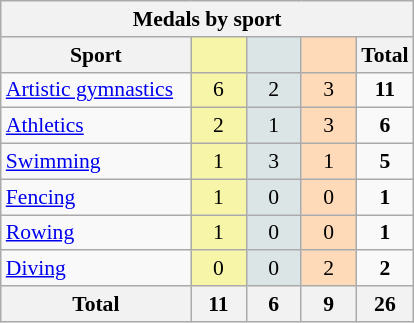<table class="wikitable" style="font-size:90%; text-align:center;">
<tr>
<th colspan=5>Medals by sport</th>
</tr>
<tr>
<th width=120>Sport</th>
<th scope="col" width=30 style="background:#F7F6A8;"></th>
<th scope="col" width=30 style="background:#DCE5E5;"></th>
<th scope="col" width=30 style="background:#FFDAB9;"></th>
<th width=30>Total</th>
</tr>
<tr>
<td align=left><a href='#'>Artistic gymnastics</a></td>
<td style="background:#F7F6A8;">6</td>
<td style="background:#DCE5E5;">2</td>
<td style="background:#FFDAB9;">3</td>
<td><strong>11</strong></td>
</tr>
<tr>
<td align=left><a href='#'>Athletics</a></td>
<td style="background:#F7F6A8;">2</td>
<td style="background:#DCE5E5;">1</td>
<td style="background:#FFDAB9;">3</td>
<td><strong>6</strong></td>
</tr>
<tr>
<td align=left><a href='#'>Swimming</a></td>
<td style="background:#F7F6A8;">1</td>
<td style="background:#DCE5E5;">3</td>
<td style="background:#FFDAB9;">1</td>
<td><strong>5</strong></td>
</tr>
<tr>
<td align=left><a href='#'>Fencing</a></td>
<td style="background:#F7F6A8;">1</td>
<td style="background:#DCE5E5;">0</td>
<td style="background:#FFDAB9;">0</td>
<td><strong>1</strong></td>
</tr>
<tr>
<td align=left><a href='#'>Rowing</a></td>
<td style="background:#F7F6A8;">1</td>
<td style="background:#DCE5E5;">0</td>
<td style="background:#FFDAB9;">0</td>
<td><strong>1</strong></td>
</tr>
<tr>
<td align=left><a href='#'>Diving</a></td>
<td style="background:#F7F6A8;">0</td>
<td style="background:#DCE5E5;">0</td>
<td style="background:#FFDAB9;">2</td>
<td><strong>2</strong></td>
</tr>
<tr class="sortbottom">
<th>Total</th>
<th>11</th>
<th>6</th>
<th>9</th>
<th>26</th>
</tr>
</table>
